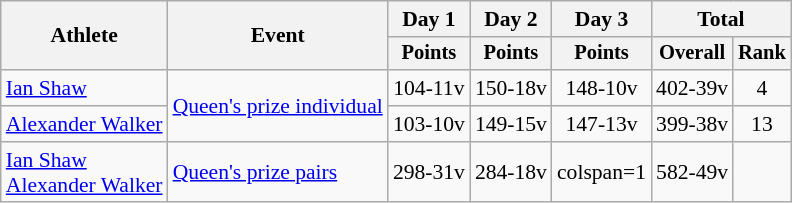<table class="wikitable" style="font-size:90%">
<tr>
<th rowspan=2>Athlete</th>
<th rowspan=2>Event</th>
<th>Day 1</th>
<th>Day 2</th>
<th>Day 3</th>
<th colspan=2>Total</th>
</tr>
<tr style="font-size:95%">
<th>Points</th>
<th>Points</th>
<th>Points</th>
<th>Overall</th>
<th>Rank</th>
</tr>
<tr align=center>
<td align=left><a href='#'>Ian Shaw</a></td>
<td style="text-align:left;" rowspan="2"><a href='#'>Queen's prize individual</a></td>
<td>104-11v</td>
<td>150-18v</td>
<td>148-10v</td>
<td>402-39v</td>
<td>4</td>
</tr>
<tr align=center>
<td align=left><a href='#'>Alexander Walker</a></td>
<td>103-10v</td>
<td>149-15v</td>
<td>147-13v</td>
<td>399-38v</td>
<td>13</td>
</tr>
<tr align=center>
<td align=left><a href='#'>Ian Shaw</a><br><a href='#'>Alexander Walker</a></td>
<td align=left><a href='#'>Queen's prize pairs</a></td>
<td>298-31v</td>
<td>284-18v</td>
<td>colspan=1 </td>
<td>582-49v</td>
<td></td>
</tr>
</table>
